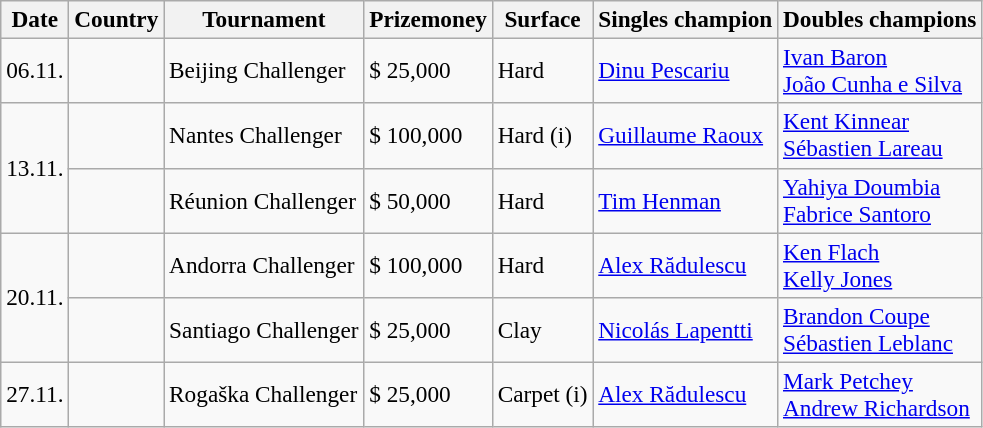<table class="sortable wikitable" style=font-size:97%>
<tr>
<th>Date</th>
<th>Country</th>
<th>Tournament</th>
<th>Prizemoney</th>
<th>Surface</th>
<th>Singles champion</th>
<th>Doubles champions</th>
</tr>
<tr>
<td>06.11.</td>
<td></td>
<td>Beijing Challenger</td>
<td>$ 25,000</td>
<td>Hard</td>
<td> <a href='#'>Dinu Pescariu</a></td>
<td> <a href='#'>Ivan Baron</a><br> <a href='#'>João Cunha e Silva</a></td>
</tr>
<tr>
<td rowspan="2">13.11.</td>
<td></td>
<td>Nantes Challenger</td>
<td>$ 100,000</td>
<td>Hard (i)</td>
<td> <a href='#'>Guillaume Raoux</a></td>
<td> <a href='#'>Kent Kinnear</a><br> <a href='#'>Sébastien Lareau</a></td>
</tr>
<tr>
<td></td>
<td>Réunion Challenger</td>
<td>$ 50,000</td>
<td>Hard</td>
<td> <a href='#'>Tim Henman</a></td>
<td> <a href='#'>Yahiya Doumbia</a><br> <a href='#'>Fabrice Santoro</a></td>
</tr>
<tr>
<td rowspan="2">20.11.</td>
<td></td>
<td>Andorra Challenger</td>
<td>$ 100,000</td>
<td>Hard</td>
<td> <a href='#'>Alex Rădulescu</a></td>
<td> <a href='#'>Ken Flach</a><br> <a href='#'>Kelly Jones</a></td>
</tr>
<tr>
<td></td>
<td>Santiago Challenger</td>
<td>$ 25,000</td>
<td>Clay</td>
<td> <a href='#'>Nicolás Lapentti</a></td>
<td> <a href='#'>Brandon Coupe</a><br> <a href='#'>Sébastien Leblanc</a></td>
</tr>
<tr>
<td>27.11.</td>
<td></td>
<td>Rogaška Challenger</td>
<td>$ 25,000</td>
<td>Carpet (i)</td>
<td> <a href='#'>Alex Rădulescu</a></td>
<td> <a href='#'>Mark Petchey</a><br> <a href='#'>Andrew Richardson</a></td>
</tr>
</table>
